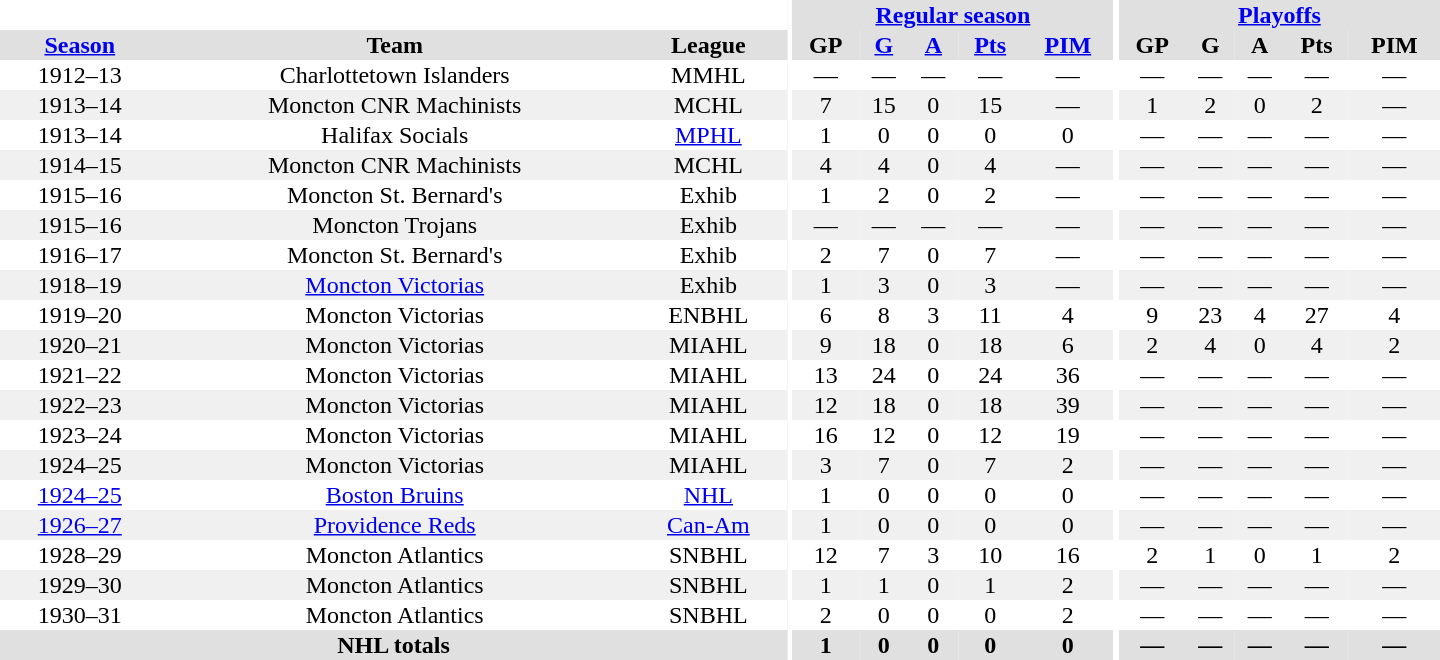<table border="0" cellpadding="1" cellspacing="0" style="text-align:center; width:60em">
<tr bgcolor="#e0e0e0">
<th colspan="3" bgcolor="#ffffff"></th>
<th rowspan="100" bgcolor="#ffffff"></th>
<th colspan="5"><a href='#'>Regular season</a></th>
<th rowspan="100" bgcolor="#ffffff"></th>
<th colspan="5"><a href='#'>Playoffs</a></th>
</tr>
<tr bgcolor="#e0e0e0">
<th><a href='#'>Season</a></th>
<th>Team</th>
<th>League</th>
<th>GP</th>
<th><a href='#'>G</a></th>
<th><a href='#'>A</a></th>
<th><a href='#'>Pts</a></th>
<th><a href='#'>PIM</a></th>
<th>GP</th>
<th>G</th>
<th>A</th>
<th>Pts</th>
<th>PIM</th>
</tr>
<tr>
<td>1912–13</td>
<td>Charlottetown Islanders</td>
<td>MMHL</td>
<td>—</td>
<td>—</td>
<td>—</td>
<td>—</td>
<td>—</td>
<td>—</td>
<td>—</td>
<td>—</td>
<td>—</td>
<td>—</td>
</tr>
<tr bgcolor="#f0f0f0">
<td>1913–14</td>
<td>Moncton CNR Machinists</td>
<td>MCHL</td>
<td>7</td>
<td>15</td>
<td>0</td>
<td>15</td>
<td>—</td>
<td>1</td>
<td>2</td>
<td>0</td>
<td>2</td>
<td>—</td>
</tr>
<tr>
<td>1913–14</td>
<td>Halifax Socials</td>
<td><a href='#'>MPHL</a></td>
<td>1</td>
<td>0</td>
<td>0</td>
<td>0</td>
<td>0</td>
<td>—</td>
<td>—</td>
<td>—</td>
<td>—</td>
<td>—</td>
</tr>
<tr bgcolor="#f0f0f0">
<td>1914–15</td>
<td>Moncton CNR Machinists</td>
<td>MCHL</td>
<td>4</td>
<td>4</td>
<td>0</td>
<td>4</td>
<td>—</td>
<td>—</td>
<td>—</td>
<td>—</td>
<td>—</td>
<td>—</td>
</tr>
<tr>
<td>1915–16</td>
<td>Moncton St. Bernard's</td>
<td>Exhib</td>
<td>1</td>
<td>2</td>
<td>0</td>
<td>2</td>
<td>—</td>
<td>—</td>
<td>—</td>
<td>—</td>
<td>—</td>
<td>—</td>
</tr>
<tr bgcolor="#f0f0f0">
<td>1915–16</td>
<td>Moncton Trojans</td>
<td>Exhib</td>
<td>—</td>
<td>—</td>
<td>—</td>
<td>—</td>
<td>—</td>
<td>—</td>
<td>—</td>
<td>—</td>
<td>—</td>
<td>—</td>
</tr>
<tr>
<td>1916–17</td>
<td>Moncton St. Bernard's</td>
<td>Exhib</td>
<td>2</td>
<td>7</td>
<td>0</td>
<td>7</td>
<td>—</td>
<td>—</td>
<td>—</td>
<td>—</td>
<td>—</td>
<td>—</td>
</tr>
<tr bgcolor="#f0f0f0">
<td>1918–19</td>
<td><a href='#'>Moncton Victorias</a></td>
<td>Exhib</td>
<td>1</td>
<td>3</td>
<td>0</td>
<td>3</td>
<td>—</td>
<td>—</td>
<td>—</td>
<td>—</td>
<td>—</td>
<td>—</td>
</tr>
<tr>
<td>1919–20</td>
<td>Moncton Victorias</td>
<td>ENBHL</td>
<td>6</td>
<td>8</td>
<td>3</td>
<td>11</td>
<td>4</td>
<td>9</td>
<td>23</td>
<td>4</td>
<td>27</td>
<td>4</td>
</tr>
<tr bgcolor="#f0f0f0">
<td>1920–21</td>
<td>Moncton Victorias</td>
<td>MIAHL</td>
<td>9</td>
<td>18</td>
<td>0</td>
<td>18</td>
<td>6</td>
<td>2</td>
<td>4</td>
<td>0</td>
<td>4</td>
<td>2</td>
</tr>
<tr>
<td>1921–22</td>
<td>Moncton Victorias</td>
<td>MIAHL</td>
<td>13</td>
<td>24</td>
<td>0</td>
<td>24</td>
<td>36</td>
<td>—</td>
<td>—</td>
<td>—</td>
<td>—</td>
<td>—</td>
</tr>
<tr bgcolor="#f0f0f0">
<td>1922–23</td>
<td>Moncton Victorias</td>
<td>MIAHL</td>
<td>12</td>
<td>18</td>
<td>0</td>
<td>18</td>
<td>39</td>
<td>—</td>
<td>—</td>
<td>—</td>
<td>—</td>
<td>—</td>
</tr>
<tr>
<td>1923–24</td>
<td>Moncton Victorias</td>
<td>MIAHL</td>
<td>16</td>
<td>12</td>
<td>0</td>
<td>12</td>
<td>19</td>
<td>—</td>
<td>—</td>
<td>—</td>
<td>—</td>
<td>—</td>
</tr>
<tr bgcolor="#f0f0f0">
<td>1924–25</td>
<td>Moncton Victorias</td>
<td>MIAHL</td>
<td>3</td>
<td>7</td>
<td>0</td>
<td>7</td>
<td>2</td>
<td>—</td>
<td>—</td>
<td>—</td>
<td>—</td>
<td>—</td>
</tr>
<tr>
<td><a href='#'>1924–25</a></td>
<td><a href='#'>Boston Bruins</a></td>
<td><a href='#'>NHL</a></td>
<td>1</td>
<td>0</td>
<td>0</td>
<td>0</td>
<td>0</td>
<td>—</td>
<td>—</td>
<td>—</td>
<td>—</td>
<td>—</td>
</tr>
<tr bgcolor="#f0f0f0">
<td><a href='#'>1926–27</a></td>
<td><a href='#'>Providence Reds</a></td>
<td><a href='#'>Can-Am</a></td>
<td>1</td>
<td>0</td>
<td>0</td>
<td>0</td>
<td>0</td>
<td>—</td>
<td>—</td>
<td>—</td>
<td>—</td>
<td>—</td>
</tr>
<tr>
<td>1928–29</td>
<td>Moncton Atlantics</td>
<td>SNBHL</td>
<td>12</td>
<td>7</td>
<td>3</td>
<td>10</td>
<td>16</td>
<td>2</td>
<td>1</td>
<td>0</td>
<td>1</td>
<td>2</td>
</tr>
<tr bgcolor="#f0f0f0">
<td>1929–30</td>
<td>Moncton Atlantics</td>
<td>SNBHL</td>
<td>1</td>
<td>1</td>
<td>0</td>
<td>1</td>
<td>2</td>
<td>—</td>
<td>—</td>
<td>—</td>
<td>—</td>
<td>—</td>
</tr>
<tr>
<td>1930–31</td>
<td>Moncton Atlantics</td>
<td>SNBHL</td>
<td>2</td>
<td>0</td>
<td>0</td>
<td>0</td>
<td>2</td>
<td>—</td>
<td>—</td>
<td>—</td>
<td>—</td>
<td>—</td>
</tr>
<tr bgcolor="#e0e0e0">
<th colspan="3">NHL totals</th>
<th>1</th>
<th>0</th>
<th>0</th>
<th>0</th>
<th>0</th>
<th>—</th>
<th>—</th>
<th>—</th>
<th>—</th>
<th>—</th>
</tr>
</table>
